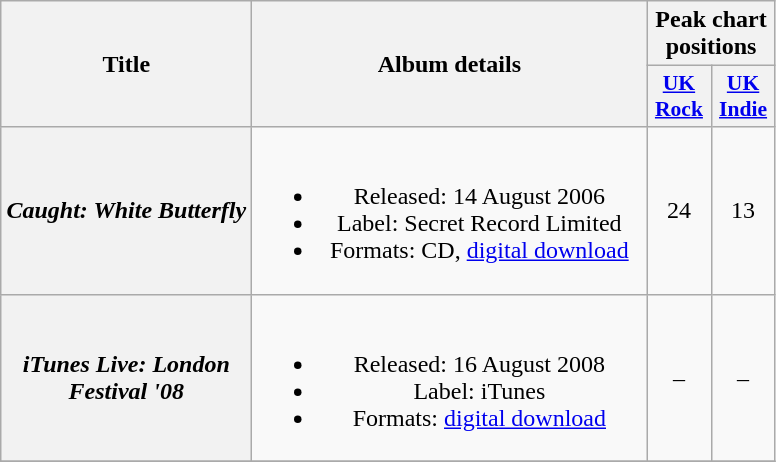<table class="wikitable plainrowheaders" style="text-align:center;">
<tr>
<th scope="col" rowspan="2" style="width:10em;">Title</th>
<th scope="col" rowspan="2" style="width:16em;">Album details</th>
<th scope="col" colspan="2">Peak chart positions</th>
</tr>
<tr>
<th scope="col" style="width:2.5em;font-size:90%;"><a href='#'>UK<br>Rock</a><br></th>
<th scope="col" style="width:2.5em;font-size:90%;"><a href='#'>UK<br>Indie</a><br></th>
</tr>
<tr>
<th scope="row"><em>Caught: White Butterfly</em></th>
<td><br><ul><li>Released: 14 August 2006</li><li>Label: Secret Record Limited</li><li>Formats: CD, <a href='#'>digital download</a></li></ul></td>
<td align="center">24</td>
<td align="center">13</td>
</tr>
<tr>
<th scope="row"><em>iTunes Live: London Festival '08</em></th>
<td><br><ul><li>Released: 16 August 2008</li><li>Label: iTunes</li><li>Formats: <a href='#'>digital download</a></li></ul></td>
<td align="center">–</td>
<td align="center">–</td>
</tr>
<tr>
</tr>
</table>
